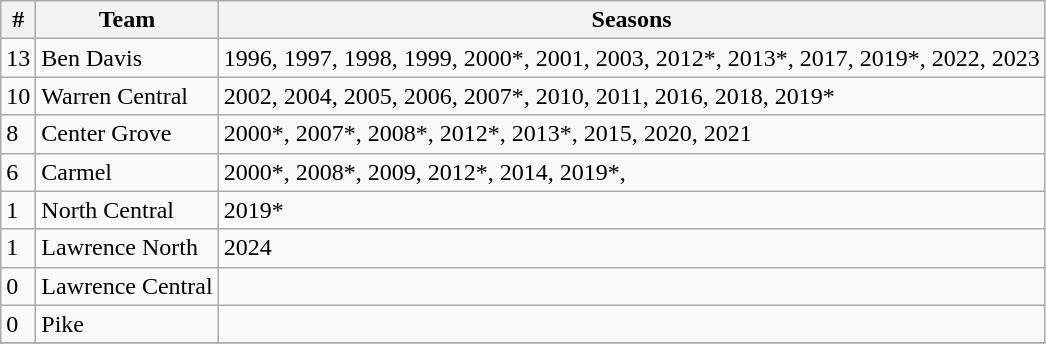<table class="wikitable" style=>
<tr>
<th>#</th>
<th>Team</th>
<th>Seasons</th>
</tr>
<tr>
<td>13</td>
<td>Ben Davis</td>
<td>1996, 1997, 1998, 1999, 2000*, 2001, 2003, 2012*, 2013*, 2017, 2019*, 2022, 2023</td>
</tr>
<tr>
<td>10</td>
<td>Warren Central</td>
<td>2002, 2004, 2005, 2006, 2007*, 2010, 2011, 2016, 2018, 2019*</td>
</tr>
<tr>
<td>8</td>
<td>Center Grove</td>
<td>2000*, 2007*, 2008*, 2012*, 2013*, 2015, 2020, 2021</td>
</tr>
<tr>
<td>6</td>
<td>Carmel</td>
<td>2000*, 2008*, 2009, 2012*, 2014, 2019*,</td>
</tr>
<tr>
<td>1</td>
<td>North Central</td>
<td>2019*</td>
</tr>
<tr>
<td>1</td>
<td>Lawrence North</td>
<td>2024</td>
</tr>
<tr>
<td>0</td>
<td>Lawrence Central</td>
<td></td>
</tr>
<tr>
<td>0</td>
<td>Pike</td>
<td></td>
</tr>
<tr>
</tr>
</table>
